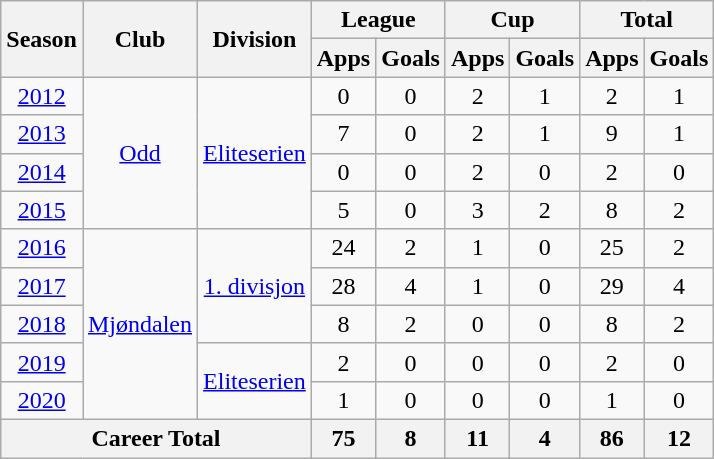<table class="wikitable" style="text-align: center;">
<tr>
<th rowspan="2">Season</th>
<th rowspan="2">Club</th>
<th rowspan="2">Division</th>
<th colspan="2">League</th>
<th colspan="2">Cup</th>
<th colspan="2">Total</th>
</tr>
<tr>
<th>Apps</th>
<th>Goals</th>
<th>Apps</th>
<th>Goals</th>
<th>Apps</th>
<th>Goals</th>
</tr>
<tr>
<td><a href='#'>2012</a></td>
<td rowspan="4" valign="center"><a href='#'>Odd</a></td>
<td rowspan="4" valign="center"><a href='#'>Eliteserien</a></td>
<td>0</td>
<td>0</td>
<td>2</td>
<td>1</td>
<td>2</td>
<td>1</td>
</tr>
<tr>
<td><a href='#'>2013</a></td>
<td>7</td>
<td>0</td>
<td>2</td>
<td>1</td>
<td>9</td>
<td>1</td>
</tr>
<tr>
<td><a href='#'>2014</a></td>
<td>0</td>
<td>0</td>
<td>2</td>
<td>0</td>
<td>2</td>
<td>0</td>
</tr>
<tr>
<td><a href='#'>2015</a></td>
<td>5</td>
<td>0</td>
<td>3</td>
<td>2</td>
<td>8</td>
<td>2</td>
</tr>
<tr>
<td><a href='#'>2016</a></td>
<td rowspan="5" valign="center"><a href='#'>Mjøndalen</a></td>
<td rowspan="3" valign="center"><a href='#'>1. divisjon</a></td>
<td>24</td>
<td>2</td>
<td>1</td>
<td>0</td>
<td>25</td>
<td>2</td>
</tr>
<tr>
<td><a href='#'>2017</a></td>
<td>28</td>
<td>4</td>
<td>1</td>
<td>0</td>
<td>29</td>
<td>4</td>
</tr>
<tr>
<td><a href='#'>2018</a></td>
<td>8</td>
<td>2</td>
<td>0</td>
<td>0</td>
<td>8</td>
<td>2</td>
</tr>
<tr>
<td><a href='#'>2019</a></td>
<td rowspan="2" valign="center"><a href='#'>Eliteserien</a></td>
<td>2</td>
<td>0</td>
<td>0</td>
<td>0</td>
<td>2</td>
<td>0</td>
</tr>
<tr>
<td><a href='#'>2020</a></td>
<td>1</td>
<td>0</td>
<td>0</td>
<td>0</td>
<td>1</td>
<td>0</td>
</tr>
<tr>
<th colspan="3">Career Total</th>
<th>75</th>
<th>8</th>
<th>11</th>
<th>4</th>
<th>86</th>
<th>12</th>
</tr>
</table>
